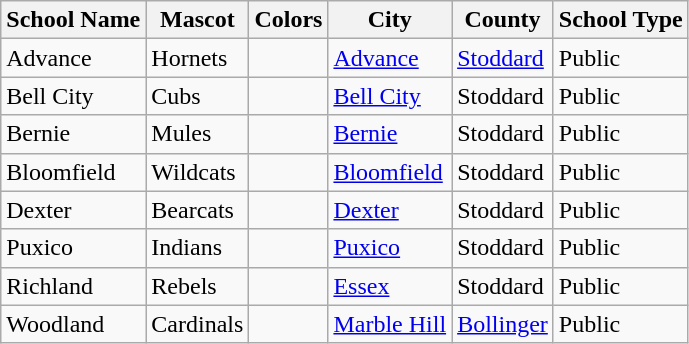<table class="wikitable">
<tr>
<th>School Name</th>
<th>Mascot</th>
<th>Colors</th>
<th>City</th>
<th>County</th>
<th>School Type</th>
</tr>
<tr>
<td>Advance</td>
<td>Hornets</td>
<td></td>
<td><a href='#'>Advance</a></td>
<td><a href='#'>Stoddard</a></td>
<td>Public</td>
</tr>
<tr>
<td>Bell City</td>
<td>Cubs</td>
<td></td>
<td><a href='#'>Bell City</a></td>
<td>Stoddard</td>
<td>Public</td>
</tr>
<tr>
<td>Bernie</td>
<td>Mules</td>
<td></td>
<td><a href='#'>Bernie</a></td>
<td>Stoddard</td>
<td>Public</td>
</tr>
<tr>
<td>Bloomfield</td>
<td>Wildcats</td>
<td></td>
<td><a href='#'>Bloomfield</a></td>
<td>Stoddard</td>
<td>Public</td>
</tr>
<tr>
<td>Dexter</td>
<td>Bearcats</td>
<td></td>
<td><a href='#'>Dexter</a></td>
<td>Stoddard</td>
<td>Public</td>
</tr>
<tr>
<td>Puxico</td>
<td>Indians</td>
<td></td>
<td><a href='#'>Puxico</a></td>
<td>Stoddard</td>
<td>Public</td>
</tr>
<tr>
<td>Richland</td>
<td>Rebels</td>
<td></td>
<td><a href='#'>Essex</a></td>
<td>Stoddard</td>
<td>Public</td>
</tr>
<tr>
<td>Woodland</td>
<td>Cardinals</td>
<td></td>
<td><a href='#'>Marble Hill</a></td>
<td><a href='#'>Bollinger</a></td>
<td>Public</td>
</tr>
</table>
